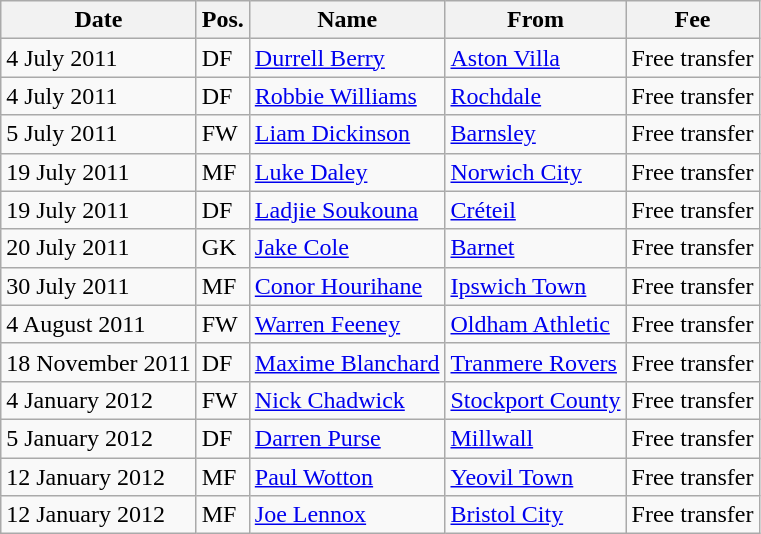<table class="wikitable">
<tr>
<th>Date</th>
<th>Pos.</th>
<th>Name</th>
<th>From</th>
<th>Fee</th>
</tr>
<tr>
<td>4 July 2011</td>
<td>DF</td>
<td><a href='#'>Durrell Berry</a></td>
<td><a href='#'>Aston Villa</a></td>
<td>Free transfer</td>
</tr>
<tr>
<td>4 July 2011</td>
<td>DF</td>
<td><a href='#'>Robbie Williams</a></td>
<td><a href='#'>Rochdale</a></td>
<td>Free transfer</td>
</tr>
<tr>
<td>5 July 2011</td>
<td>FW</td>
<td><a href='#'>Liam Dickinson</a></td>
<td><a href='#'>Barnsley</a></td>
<td>Free transfer</td>
</tr>
<tr>
<td>19 July 2011</td>
<td>MF</td>
<td><a href='#'>Luke Daley</a></td>
<td><a href='#'>Norwich City</a></td>
<td>Free transfer</td>
</tr>
<tr>
<td>19 July 2011</td>
<td>DF</td>
<td><a href='#'>Ladjie Soukouna</a></td>
<td><a href='#'>Créteil</a></td>
<td>Free transfer</td>
</tr>
<tr>
<td>20 July 2011</td>
<td>GK</td>
<td><a href='#'>Jake Cole</a></td>
<td><a href='#'>Barnet</a></td>
<td>Free transfer</td>
</tr>
<tr>
<td>30 July 2011</td>
<td>MF</td>
<td><a href='#'>Conor Hourihane</a></td>
<td><a href='#'>Ipswich Town</a></td>
<td>Free transfer</td>
</tr>
<tr>
<td>4 August 2011</td>
<td>FW</td>
<td><a href='#'>Warren Feeney</a></td>
<td><a href='#'>Oldham Athletic</a></td>
<td>Free transfer</td>
</tr>
<tr>
<td>18 November 2011</td>
<td>DF</td>
<td><a href='#'>Maxime Blanchard</a></td>
<td><a href='#'>Tranmere Rovers</a></td>
<td>Free transfer</td>
</tr>
<tr>
<td>4 January 2012</td>
<td>FW</td>
<td><a href='#'>Nick Chadwick</a></td>
<td><a href='#'>Stockport County</a></td>
<td>Free transfer</td>
</tr>
<tr>
<td>5 January 2012</td>
<td>DF</td>
<td><a href='#'>Darren Purse</a></td>
<td><a href='#'>Millwall</a></td>
<td>Free transfer</td>
</tr>
<tr>
<td>12 January 2012</td>
<td>MF</td>
<td><a href='#'>Paul Wotton</a></td>
<td><a href='#'>Yeovil Town</a></td>
<td>Free transfer</td>
</tr>
<tr>
<td>12 January 2012</td>
<td>MF</td>
<td><a href='#'>Joe Lennox</a></td>
<td><a href='#'>Bristol City</a></td>
<td>Free transfer</td>
</tr>
</table>
